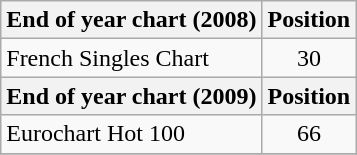<table class="wikitable sortable">
<tr>
<th>End of year chart (2008)</th>
<th>Position</th>
</tr>
<tr>
<td>French Singles Chart</td>
<td align="center">30</td>
</tr>
<tr>
<th>End of year chart (2009)</th>
<th>Position</th>
</tr>
<tr>
<td>Eurochart Hot 100</td>
<td align="center">66</td>
</tr>
<tr>
</tr>
</table>
